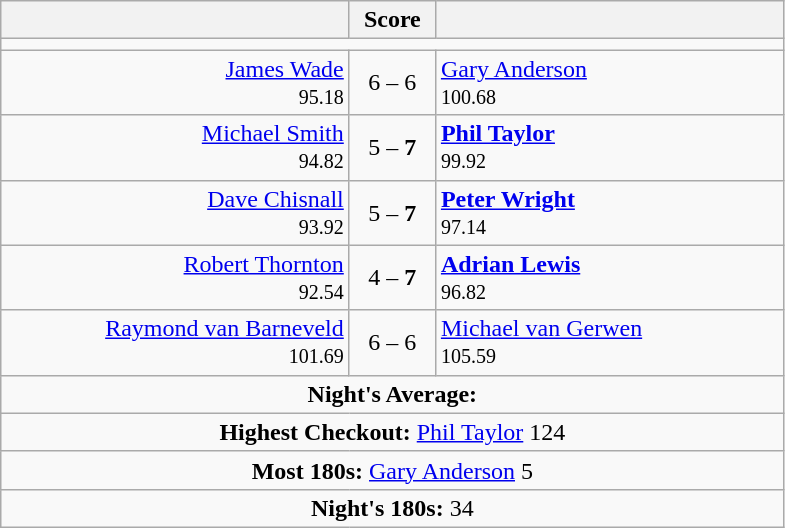<table class=wikitable style="text-align:center">
<tr>
<th width=225></th>
<th width=50>Score</th>
<th width=225></th>
</tr>
<tr align=centre>
<td colspan="3"></td>
</tr>
<tr align=left>
<td align=right><a href='#'>James Wade</a>  <br><small><span>95.18</span></small></td>
<td align=center>6 – 6</td>
<td> <a href='#'>Gary Anderson</a> <br><small><span>100.68</span></small></td>
</tr>
<tr align=left>
<td align=right><a href='#'>Michael Smith</a>  <br><small><span>94.82</span></small></td>
<td align=center>5 – <strong>7</strong></td>
<td> <strong><a href='#'>Phil Taylor</a></strong> <br><small><span>99.92</span></small></td>
</tr>
<tr align=left>
<td align=right><a href='#'>Dave Chisnall</a>  <br><small><span>93.92</span></small></td>
<td align=center>5 – <strong>7</strong></td>
<td> <strong><a href='#'>Peter Wright</a></strong> <br><small><span>97.14</span></small></td>
</tr>
<tr align=left>
<td align=right><a href='#'>Robert Thornton</a>  <br><small><span>92.54</span></small></td>
<td align=center>4 – <strong>7</strong></td>
<td> <strong><a href='#'>Adrian Lewis</a></strong> <br><small><span>96.82</span></small></td>
</tr>
<tr align=left>
<td align=right><a href='#'>Raymond van Barneveld</a>  <br><small><span>101.69</span></small></td>
<td align=center>6 – 6</td>
<td> <a href='#'>Michael van Gerwen</a> <br><small><span>105.59</span></small></td>
</tr>
<tr align=center>
<td colspan="3"><strong>Night's Average:</strong> </td>
</tr>
<tr align=center>
<td colspan="3"><strong>Highest Checkout:</strong>  <a href='#'>Phil Taylor</a> 124</td>
</tr>
<tr align=center>
<td colspan="3"><strong>Most 180s:</strong>  <a href='#'>Gary Anderson</a> 5</td>
</tr>
<tr align=center>
<td colspan="3"><strong>Night's 180s:</strong> 34</td>
</tr>
</table>
